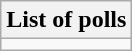<table class="wikitable collapsible collapsed">
<tr>
<th>List of polls</th>
</tr>
<tr>
<td></td>
</tr>
</table>
